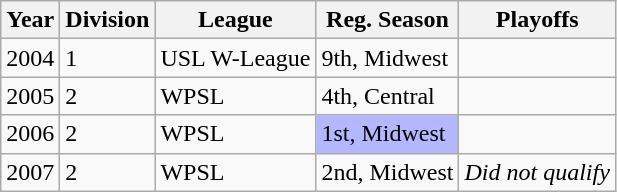<table class="wikitable">
<tr>
<th>Year</th>
<th>Division</th>
<th>League</th>
<th>Reg. Season</th>
<th>Playoffs</th>
</tr>
<tr>
<td>2004</td>
<td>1</td>
<td>USL W-League</td>
<td>9th, Midwest</td>
<td></td>
</tr>
<tr>
<td>2005</td>
<td>2</td>
<td>WPSL</td>
<td>4th, Central</td>
<td></td>
</tr>
<tr>
<td>2006</td>
<td>2</td>
<td>WPSL</td>
<td bgcolor="B3B7FF">1st, Midwest</td>
<td></td>
</tr>
<tr>
<td>2007</td>
<td>2</td>
<td>WPSL</td>
<td>2nd, Midwest</td>
<td><em>Did not qualify</em></td>
</tr>
</table>
